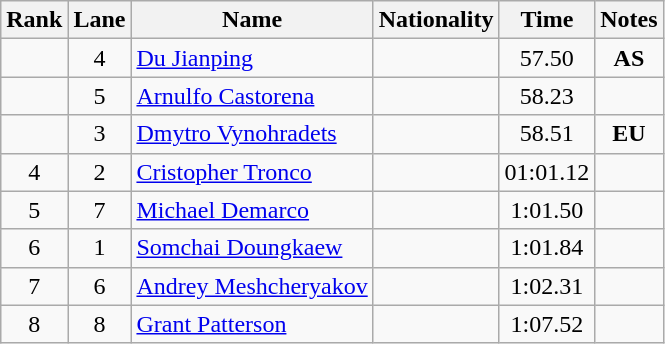<table class="wikitable">
<tr>
<th>Rank</th>
<th>Lane</th>
<th>Name</th>
<th>Nationality</th>
<th>Time</th>
<th>Notes</th>
</tr>
<tr>
<td align=center></td>
<td align=center>4</td>
<td><a href='#'>Du Jianping</a></td>
<td></td>
<td align=center>57.50</td>
<td align=center><strong>AS</strong></td>
</tr>
<tr>
<td align=center></td>
<td align=center>5</td>
<td><a href='#'>Arnulfo Castorena</a></td>
<td></td>
<td align=center>58.23</td>
<td align=center></td>
</tr>
<tr>
<td align=center></td>
<td align=center>3</td>
<td><a href='#'>Dmytro Vynohradets</a></td>
<td></td>
<td align=center>58.51</td>
<td align=center><strong>EU</strong></td>
</tr>
<tr>
<td align=center>4</td>
<td align=center>2</td>
<td><a href='#'>Cristopher Tronco</a></td>
<td></td>
<td align=center>01:01.12</td>
<td align=center></td>
</tr>
<tr>
<td align=center>5</td>
<td align=center>7</td>
<td><a href='#'>Michael Demarco</a></td>
<td></td>
<td align=center>1:01.50</td>
<td align=center></td>
</tr>
<tr>
<td align=center>6</td>
<td align=center>1</td>
<td><a href='#'>Somchai Doungkaew</a></td>
<td></td>
<td align=center>1:01.84</td>
<td align=center></td>
</tr>
<tr>
<td align=center>7</td>
<td align=center>6</td>
<td><a href='#'>Andrey Meshcheryakov</a></td>
<td></td>
<td align=center>1:02.31</td>
<td align=center></td>
</tr>
<tr>
<td align=center>8</td>
<td align=center>8</td>
<td><a href='#'>Grant Patterson</a></td>
<td></td>
<td align=center>1:07.52</td>
<td align=center></td>
</tr>
</table>
